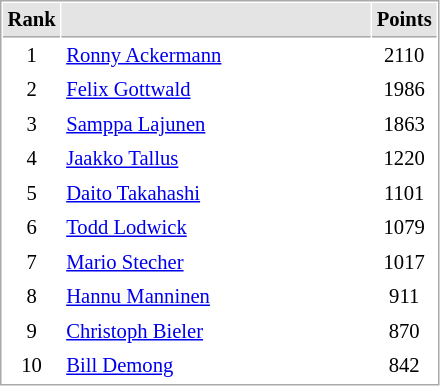<table cellspacing="1" cellpadding="3" style="border:1px solid #AAAAAA;font-size:86%">
<tr bgcolor="#E4E4E4">
<th style="border-bottom:1px solid #AAAAAA" width=10>Rank</th>
<th style="border-bottom:1px solid #AAAAAA" width=200></th>
<th style="border-bottom:1px solid #AAAAAA" width=20>Points</th>
</tr>
<tr align="center">
<td>1</td>
<td align="left"> <a href='#'>Ronny Ackermann</a></td>
<td>2110</td>
</tr>
<tr align="center">
<td>2</td>
<td align="left"> <a href='#'>Felix Gottwald</a></td>
<td>1986</td>
</tr>
<tr align="center">
<td>3</td>
<td align="left"> <a href='#'>Samppa Lajunen</a></td>
<td>1863</td>
</tr>
<tr align="center">
<td>4</td>
<td align="left"> <a href='#'>Jaakko Tallus</a></td>
<td>1220</td>
</tr>
<tr align="center">
<td>5</td>
<td align="left"> <a href='#'>Daito Takahashi</a></td>
<td>1101</td>
</tr>
<tr align="center">
<td>6</td>
<td align="left"> <a href='#'>Todd Lodwick</a></td>
<td>1079</td>
</tr>
<tr align="center">
<td>7</td>
<td align="left"> <a href='#'>Mario Stecher</a></td>
<td>1017</td>
</tr>
<tr align="center">
<td>8</td>
<td align="left"> <a href='#'>Hannu Manninen</a></td>
<td>911</td>
</tr>
<tr align="center">
<td>9</td>
<td align="left"> <a href='#'>Christoph Bieler</a></td>
<td>870</td>
</tr>
<tr align="center">
<td>10</td>
<td align="left"> <a href='#'>Bill Demong</a></td>
<td>842</td>
</tr>
</table>
